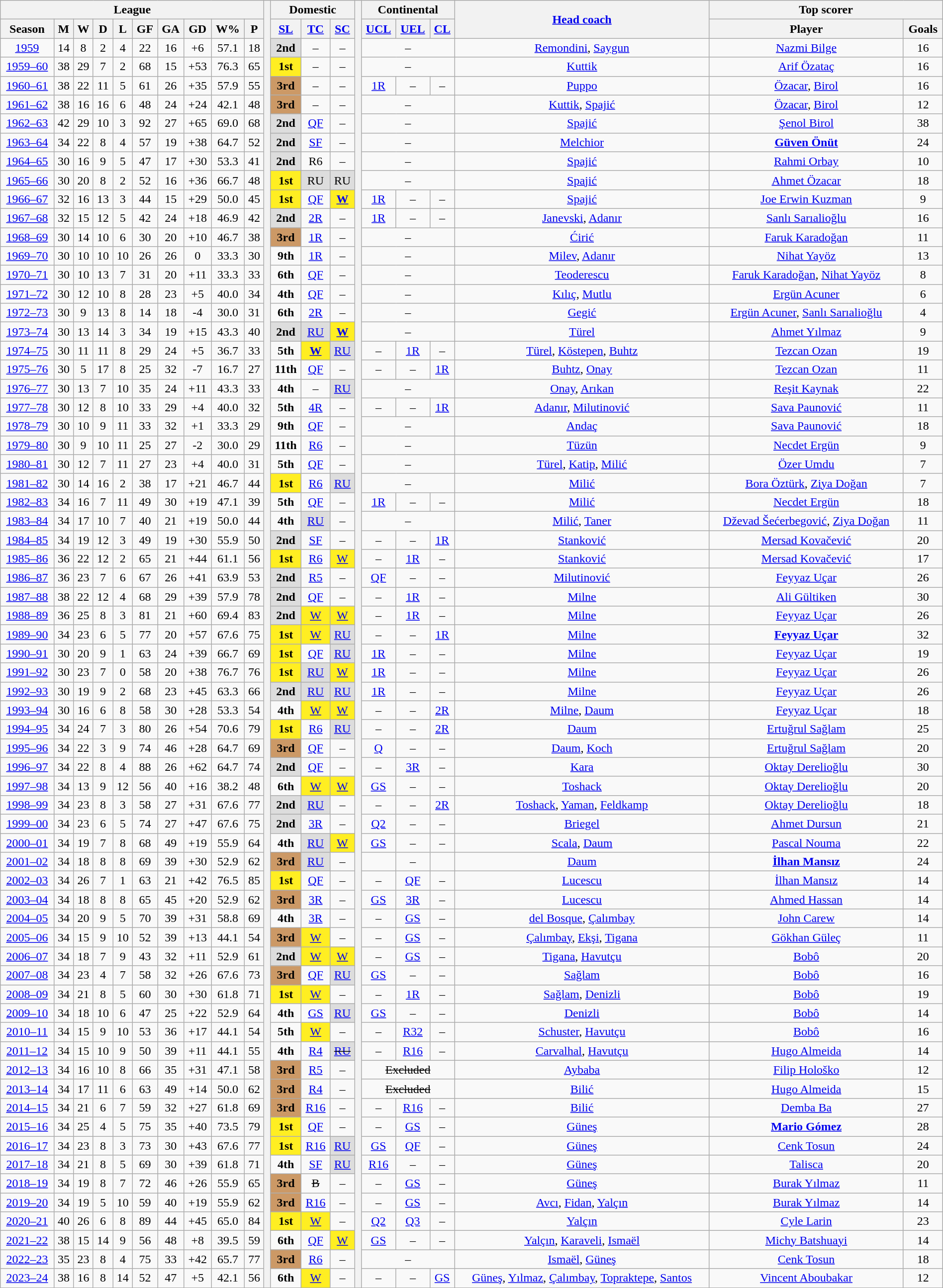<table class="wikitable" style="text-align:center; font-size:100%; width:100%">
<tr>
<th colspan="10">League</th>
<th rowspan="999" width="1"></th>
<th colspan="3">Domestic</th>
<th rowspan="999" width="1"></th>
<th colspan="3">Continental</th>
<th rowspan="2"><a href='#'>Head coach</a></th>
<th colspan="2">Top scorer</th>
</tr>
<tr>
<th>Season</th>
<th>M</th>
<th>W</th>
<th>D</th>
<th>L</th>
<th>GF</th>
<th>GA</th>
<th>GD</th>
<th>W%</th>
<th>P</th>
<th><a href='#'>SL</a></th>
<th><a href='#'>TC</a></th>
<th><a href='#'>SC</a></th>
<th><a href='#'>UCL</a></th>
<th><a href='#'>UEL</a></th>
<th><a href='#'>CL</a></th>
<th>Player</th>
<th>Goals</th>
</tr>
<tr>
<td><a href='#'>1959</a></td>
<td>14</td>
<td>8</td>
<td>2</td>
<td>4</td>
<td>22</td>
<td>16</td>
<td>+6</td>
<td>57.1</td>
<td>18</td>
<td bgcolor="#DDD"><strong>2nd</strong></td>
<td>–</td>
<td>–</td>
<td colspan="3">–</td>
<td><a href='#'>Remondini</a>, <a href='#'>Saygun</a></td>
<td><a href='#'>Nazmi Bilge</a></td>
<td>16</td>
</tr>
<tr>
<td><a href='#'>1959–60</a></td>
<td>38</td>
<td>29</td>
<td>7</td>
<td>2</td>
<td>68</td>
<td>15</td>
<td>+53</td>
<td>76.3</td>
<td>65</td>
<td bgcolor="#FE2"><strong>1st</strong></td>
<td>–</td>
<td>–</td>
<td colspan="3">–</td>
<td><a href='#'>Kuttik</a></td>
<td><a href='#'>Arif Özataç</a></td>
<td>16</td>
</tr>
<tr>
<td><a href='#'>1960–61</a></td>
<td>38</td>
<td>22</td>
<td>11</td>
<td>5</td>
<td>61</td>
<td>26</td>
<td>+35</td>
<td>57.9</td>
<td>55</td>
<td bgcolor="#c96"><strong>3rd</strong></td>
<td>–</td>
<td>–</td>
<td><a href='#'>1R</a></td>
<td>–</td>
<td>–</td>
<td><a href='#'>Puppo</a></td>
<td><a href='#'>Özacar</a>, <a href='#'>Birol</a></td>
<td>16</td>
</tr>
<tr>
<td><a href='#'>1961–62</a></td>
<td>38</td>
<td>16</td>
<td>16</td>
<td>6</td>
<td>48</td>
<td>24</td>
<td>+24</td>
<td>42.1</td>
<td>48</td>
<td bgcolor="#c96"><strong>3rd</strong></td>
<td>–</td>
<td>–</td>
<td colspan="3">–</td>
<td><a href='#'>Kuttik</a>, <a href='#'>Spajić</a></td>
<td><a href='#'>Özacar</a>, <a href='#'>Birol</a></td>
<td>12</td>
</tr>
<tr>
<td><a href='#'>1962–63</a></td>
<td>42</td>
<td>29</td>
<td>10</td>
<td>3</td>
<td>92</td>
<td>27</td>
<td>+65</td>
<td>69.0</td>
<td>68</td>
<td bgcolor="#DDD"><strong>2nd</strong></td>
<td><a href='#'>QF</a></td>
<td>–</td>
<td colspan="3">–</td>
<td><a href='#'>Spajić</a></td>
<td><a href='#'>Şenol Birol</a></td>
<td>38</td>
</tr>
<tr>
<td><a href='#'>1963–64</a></td>
<td>34</td>
<td>22</td>
<td>8</td>
<td>4</td>
<td>57</td>
<td>19</td>
<td>+38</td>
<td>64.7</td>
<td>52</td>
<td bgcolor="#DDD"><strong>2nd</strong></td>
<td><a href='#'>SF</a></td>
<td>–</td>
<td colspan="3">–</td>
<td><a href='#'>Melchior</a></td>
<td><strong><a href='#'>Güven Önüt</a></strong></td>
<td>24</td>
</tr>
<tr>
<td><a href='#'>1964–65</a></td>
<td>30</td>
<td>16</td>
<td>9</td>
<td>5</td>
<td>47</td>
<td>17</td>
<td>+30</td>
<td>53.3</td>
<td>41</td>
<td bgcolor="#DDD"><strong>2nd</strong></td>
<td>R6</td>
<td>–</td>
<td colspan="3">–</td>
<td><a href='#'>Spajić</a></td>
<td><a href='#'>Rahmi Orbay</a></td>
<td>10</td>
</tr>
<tr>
<td><a href='#'>1965–66</a></td>
<td>30</td>
<td>20</td>
<td>8</td>
<td>2</td>
<td>52</td>
<td>16</td>
<td>+36</td>
<td>66.7</td>
<td>48</td>
<td bgcolor="#FE2"><strong>1st</strong></td>
<td bgcolor="#DDD">RU</td>
<td bgcolor="#DDD">RU</td>
<td colspan="3">–</td>
<td><a href='#'>Spajić</a></td>
<td><a href='#'>Ahmet Özacar</a></td>
<td>18</td>
</tr>
<tr>
<td><a href='#'>1966–67</a></td>
<td>32</td>
<td>16</td>
<td>13</td>
<td>3</td>
<td>44</td>
<td>15</td>
<td>+29</td>
<td>50.0</td>
<td>45</td>
<td bgcolor="#FE2"><strong>1st</strong></td>
<td><a href='#'>QF</a></td>
<td bgcolor="#FE2"><a href='#'><strong>W</strong></a></td>
<td><a href='#'>1R</a></td>
<td>–</td>
<td>–</td>
<td><a href='#'>Spajić</a></td>
<td><a href='#'>Joe Erwin Kuzman</a></td>
<td>9</td>
</tr>
<tr>
<td><a href='#'>1967–68</a></td>
<td>32</td>
<td>15</td>
<td>12</td>
<td>5</td>
<td>42</td>
<td>24</td>
<td>+18</td>
<td>46.9</td>
<td>42</td>
<td bgcolor="#DDD"><strong>2nd</strong></td>
<td><a href='#'>2R</a></td>
<td>–</td>
<td><a href='#'>1R</a></td>
<td>–</td>
<td>–</td>
<td><a href='#'>Janevski</a>, <a href='#'>Adanır</a></td>
<td><a href='#'>Sanlı Sarıalioğlu</a></td>
<td>16</td>
</tr>
<tr>
<td><a href='#'>1968–69</a></td>
<td>30</td>
<td>14</td>
<td>10</td>
<td>6</td>
<td>30</td>
<td>20</td>
<td>+10</td>
<td>46.7</td>
<td>38</td>
<td bgcolor="#c96"><strong>3rd</strong></td>
<td><a href='#'>1R</a></td>
<td>–</td>
<td colspan="3">–</td>
<td><a href='#'>Ćirić</a></td>
<td><a href='#'>Faruk Karadoğan</a></td>
<td>11</td>
</tr>
<tr>
<td><a href='#'>1969–70</a></td>
<td>30</td>
<td>10</td>
<td>10</td>
<td>10</td>
<td>26</td>
<td>26</td>
<td>0</td>
<td>33.3</td>
<td>30</td>
<td><strong>9th</strong></td>
<td><a href='#'>1R</a></td>
<td>–</td>
<td colspan="3">–</td>
<td><a href='#'>Milev</a>, <a href='#'>Adanır</a></td>
<td><a href='#'>Nihat Yayöz</a></td>
<td>13</td>
</tr>
<tr>
<td><a href='#'>1970–71</a></td>
<td>30</td>
<td>10</td>
<td>13</td>
<td>7</td>
<td>31</td>
<td>20</td>
<td>+11</td>
<td>33.3</td>
<td>33</td>
<td><strong>6th</strong></td>
<td><a href='#'>QF</a></td>
<td>–</td>
<td colspan="3">–</td>
<td><a href='#'>Teoderescu</a></td>
<td><a href='#'>Faruk Karadoğan</a>, <a href='#'>Nihat Yayöz</a></td>
<td>8</td>
</tr>
<tr>
<td><a href='#'>1971–72</a></td>
<td>30</td>
<td>12</td>
<td>10</td>
<td>8</td>
<td>28</td>
<td>23</td>
<td>+5</td>
<td>40.0</td>
<td>34</td>
<td><strong>4th</strong></td>
<td><a href='#'>QF</a></td>
<td>–</td>
<td colspan="3">–</td>
<td><a href='#'>Kılıç</a>, <a href='#'>Mutlu</a></td>
<td><a href='#'>Ergün Acuner</a></td>
<td>6</td>
</tr>
<tr>
<td><a href='#'>1972–73</a></td>
<td>30</td>
<td>9</td>
<td>13</td>
<td>8</td>
<td>14</td>
<td>18</td>
<td>-4</td>
<td>30.0</td>
<td>31</td>
<td><strong>6th</strong></td>
<td><a href='#'>2R</a></td>
<td>–</td>
<td colspan="3">–</td>
<td><a href='#'>Gegić</a></td>
<td><a href='#'>Ergün Acuner</a>, <a href='#'>Sanlı Sarıalioğlu</a></td>
<td>4</td>
</tr>
<tr>
<td><a href='#'>1973–74</a></td>
<td>30</td>
<td>13</td>
<td>14</td>
<td>3</td>
<td>34</td>
<td>19</td>
<td>+15</td>
<td>43.3</td>
<td>40</td>
<td bgcolor="#DDD"><strong>2nd</strong></td>
<td bgcolor="#DDD"><a href='#'>RU</a></td>
<td bgcolor="#FE2"><a href='#'><strong>W</strong></a></td>
<td colspan="3">–</td>
<td><a href='#'>Türel</a></td>
<td><a href='#'>Ahmet Yılmaz</a></td>
<td>9</td>
</tr>
<tr>
<td><a href='#'>1974–75</a></td>
<td>30</td>
<td>11</td>
<td>11</td>
<td>8</td>
<td>29</td>
<td>24</td>
<td>+5</td>
<td>36.7</td>
<td>33</td>
<td><strong>5th</strong></td>
<td bgcolor="#FE2"><a href='#'><strong>W</strong></a></td>
<td bgcolor="#DDD"><a href='#'>RU</a></td>
<td>–</td>
<td><a href='#'>1R</a></td>
<td>–</td>
<td><a href='#'>Türel</a>, <a href='#'>Köstepen</a>, <a href='#'>Buhtz</a></td>
<td><a href='#'>Tezcan Ozan</a></td>
<td>19</td>
</tr>
<tr>
<td><a href='#'>1975–76</a></td>
<td>30</td>
<td>5</td>
<td>17</td>
<td>8</td>
<td>25</td>
<td>32</td>
<td>-7</td>
<td>16.7</td>
<td>27</td>
<td><strong>11th</strong></td>
<td><a href='#'>QF</a></td>
<td>–</td>
<td>–</td>
<td>–</td>
<td><a href='#'>1R</a></td>
<td><a href='#'>Buhtz</a>, <a href='#'>Onay</a></td>
<td><a href='#'>Tezcan Ozan</a></td>
<td>11</td>
</tr>
<tr>
<td><a href='#'>1976–77</a></td>
<td>30</td>
<td>13</td>
<td>7</td>
<td>10</td>
<td>35</td>
<td>24</td>
<td>+11</td>
<td>43.3</td>
<td>33</td>
<td><strong>4th</strong></td>
<td>–</td>
<td bgcolor="#DDD"><a href='#'>RU</a></td>
<td colspan="3">–</td>
<td><a href='#'>Onay</a>, <a href='#'>Arıkan</a></td>
<td><a href='#'>Reşit Kaynak</a></td>
<td>22</td>
</tr>
<tr>
<td><a href='#'>1977–78</a></td>
<td>30</td>
<td>12</td>
<td>8</td>
<td>10</td>
<td>33</td>
<td>29</td>
<td>+4</td>
<td>40.0</td>
<td>32</td>
<td><strong>5th</strong></td>
<td><a href='#'>4R</a></td>
<td>–</td>
<td>–</td>
<td>–</td>
<td><a href='#'>1R</a></td>
<td><a href='#'>Adanır</a>, <a href='#'>Milutinović</a></td>
<td><a href='#'>Sava Paunović</a></td>
<td>11</td>
</tr>
<tr>
<td><a href='#'>1978–79</a></td>
<td>30</td>
<td>10</td>
<td>9</td>
<td>11</td>
<td>33</td>
<td>32</td>
<td>+1</td>
<td>33.3</td>
<td>29</td>
<td><strong>9th</strong></td>
<td><a href='#'>QF</a></td>
<td>–</td>
<td colspan="3">–</td>
<td><a href='#'>Andaç</a></td>
<td><a href='#'>Sava Paunović</a></td>
<td>18</td>
</tr>
<tr>
<td><a href='#'>1979–80</a></td>
<td>30</td>
<td>9</td>
<td>10</td>
<td>11</td>
<td>25</td>
<td>27</td>
<td>-2</td>
<td>30.0</td>
<td>29</td>
<td><strong>11th</strong></td>
<td><a href='#'>R6</a></td>
<td>–</td>
<td colspan="3">–</td>
<td><a href='#'>Tüzün</a></td>
<td><a href='#'>Necdet Ergün</a></td>
<td>9</td>
</tr>
<tr>
<td><a href='#'>1980–81</a></td>
<td>30</td>
<td>12</td>
<td>7</td>
<td>11</td>
<td>27</td>
<td>23</td>
<td>+4</td>
<td>40.0</td>
<td>31</td>
<td><strong>5th</strong></td>
<td><a href='#'>QF</a></td>
<td>–</td>
<td colspan="3">–</td>
<td><a href='#'>Türel</a>, <a href='#'>Katip</a>, <a href='#'>Milić</a></td>
<td><a href='#'>Özer Umdu</a></td>
<td>7</td>
</tr>
<tr>
<td><a href='#'>1981–82</a></td>
<td>30</td>
<td>14</td>
<td>16</td>
<td>2</td>
<td>38</td>
<td>17</td>
<td>+21</td>
<td>46.7</td>
<td>44</td>
<td bgcolor="#FE2"><strong>1st</strong></td>
<td><a href='#'>R6</a></td>
<td bgcolor="#DDD"><a href='#'>RU</a></td>
<td colspan="3">–</td>
<td><a href='#'>Milić</a></td>
<td><a href='#'>Bora Öztürk</a>, <a href='#'>Ziya Doğan</a></td>
<td>7</td>
</tr>
<tr>
<td><a href='#'>1982–83</a></td>
<td>34</td>
<td>16</td>
<td>7</td>
<td>11</td>
<td>49</td>
<td>30</td>
<td>+19</td>
<td>47.1</td>
<td>39</td>
<td><strong>5th</strong></td>
<td><a href='#'>QF</a></td>
<td>–</td>
<td><a href='#'>1R</a></td>
<td>–</td>
<td>–</td>
<td><a href='#'>Milić</a></td>
<td><a href='#'>Necdet Ergün</a></td>
<td>18</td>
</tr>
<tr>
<td><a href='#'>1983–84</a></td>
<td>34</td>
<td>17</td>
<td>10</td>
<td>7</td>
<td>40</td>
<td>21</td>
<td>+19</td>
<td>50.0</td>
<td>44</td>
<td><strong>4th</strong></td>
<td bgcolor="#DDD"><a href='#'>RU</a></td>
<td>–</td>
<td colspan="3">–</td>
<td><a href='#'>Milić</a>, <a href='#'>Taner</a></td>
<td><a href='#'>Dževad Šećerbegović</a>, <a href='#'>Ziya Doğan</a></td>
<td>11</td>
</tr>
<tr>
<td><a href='#'>1984–85</a></td>
<td>34</td>
<td>19</td>
<td>12</td>
<td>3</td>
<td>49</td>
<td>19</td>
<td>+30</td>
<td>55.9</td>
<td>50</td>
<td bgcolor="#DDD"><strong>2nd</strong></td>
<td><a href='#'>SF</a></td>
<td>–</td>
<td>–</td>
<td>–</td>
<td><a href='#'>1R</a></td>
<td><a href='#'>Stanković</a></td>
<td><a href='#'>Mersad Kovačević</a></td>
<td>20</td>
</tr>
<tr>
<td><a href='#'>1985–86</a></td>
<td>36</td>
<td>22</td>
<td>12</td>
<td>2</td>
<td>65</td>
<td>21</td>
<td>+44</td>
<td>61.1</td>
<td>56</td>
<td bgcolor="#FE2"><strong>1st</strong></td>
<td><a href='#'>R6</a></td>
<td bgcolor="#FE2"><a href='#'>W</a></td>
<td>–</td>
<td><a href='#'>1R</a></td>
<td>–</td>
<td><a href='#'>Stanković</a></td>
<td><a href='#'>Mersad Kovačević</a></td>
<td>17</td>
</tr>
<tr>
<td><a href='#'>1986–87</a></td>
<td>36</td>
<td>23</td>
<td>7</td>
<td>6</td>
<td>67</td>
<td>26</td>
<td>+41</td>
<td>63.9</td>
<td>53</td>
<td bgcolor="#DDD"><strong>2nd</strong></td>
<td><a href='#'>R5</a></td>
<td>–</td>
<td><a href='#'>QF</a></td>
<td>–</td>
<td>–</td>
<td><a href='#'>Milutinović</a></td>
<td><a href='#'>Feyyaz Uçar</a></td>
<td>26</td>
</tr>
<tr>
<td><a href='#'>1987–88</a></td>
<td>38</td>
<td>22</td>
<td>12</td>
<td>4</td>
<td>68</td>
<td>29</td>
<td>+39</td>
<td>57.9</td>
<td>78</td>
<td bgcolor="#DDD"><strong>2nd</strong></td>
<td><a href='#'>QF</a></td>
<td>–</td>
<td>–</td>
<td><a href='#'>1R</a></td>
<td>–</td>
<td><a href='#'>Milne</a></td>
<td><a href='#'>Ali Gültiken</a></td>
<td>30</td>
</tr>
<tr>
<td><a href='#'>1988–89</a></td>
<td>36</td>
<td>25</td>
<td>8</td>
<td>3</td>
<td>81</td>
<td>21</td>
<td>+60</td>
<td>69.4</td>
<td>83</td>
<td bgcolor="#DDD"><strong>2nd</strong></td>
<td bgcolor="#FE2"><a href='#'>W</a></td>
<td bgcolor="#FE2"><a href='#'>W</a></td>
<td>–</td>
<td><a href='#'>1R</a></td>
<td>–</td>
<td><a href='#'>Milne</a></td>
<td><a href='#'>Feyyaz Uçar</a></td>
<td>26</td>
</tr>
<tr>
<td><a href='#'>1989–90</a></td>
<td>34</td>
<td>23</td>
<td>6</td>
<td>5</td>
<td>77</td>
<td>20</td>
<td>+57</td>
<td>67.6</td>
<td>75</td>
<td bgcolor="#FE2"><strong>1st</strong></td>
<td bgcolor="#FE2"><a href='#'>W</a></td>
<td bgcolor="#DDD"><a href='#'>RU</a></td>
<td>–</td>
<td>–</td>
<td><a href='#'>1R</a></td>
<td><a href='#'>Milne</a></td>
<td><strong><a href='#'>Feyyaz Uçar</a></strong></td>
<td>32</td>
</tr>
<tr>
<td><a href='#'>1990–91</a></td>
<td>30</td>
<td>20</td>
<td>9</td>
<td>1</td>
<td>63</td>
<td>24</td>
<td>+39</td>
<td>66.7</td>
<td>69</td>
<td bgcolor="#FE2"><strong>1st</strong></td>
<td><a href='#'>QF</a></td>
<td bgcolor="#DDD"><a href='#'>RU</a></td>
<td><a href='#'>1R</a></td>
<td>–</td>
<td>–</td>
<td><a href='#'>Milne</a></td>
<td><a href='#'>Feyyaz Uçar</a></td>
<td>19</td>
</tr>
<tr>
<td><a href='#'>1991–92</a></td>
<td>30</td>
<td>23</td>
<td>7</td>
<td>0</td>
<td>58</td>
<td>20</td>
<td>+38</td>
<td>76.7</td>
<td>76</td>
<td bgcolor="#FE2"><strong>1st</strong></td>
<td bgcolor="#DDD"><a href='#'>RU</a></td>
<td bgcolor="#FE2"><a href='#'>W</a></td>
<td><a href='#'>1R</a></td>
<td>–</td>
<td>–</td>
<td><a href='#'>Milne</a></td>
<td><a href='#'>Feyyaz Uçar</a></td>
<td>26</td>
</tr>
<tr>
<td><a href='#'>1992–93</a></td>
<td>30</td>
<td>19</td>
<td>9</td>
<td>2</td>
<td>68</td>
<td>23</td>
<td>+45</td>
<td>63.3</td>
<td>66</td>
<td bgcolor="#DDD"><strong>2nd</strong></td>
<td bgcolor="#DDD"><a href='#'>RU</a></td>
<td bgcolor="#DDD"><a href='#'>RU</a></td>
<td><a href='#'>1R</a></td>
<td>–</td>
<td>–</td>
<td><a href='#'>Milne</a></td>
<td><a href='#'>Feyyaz Uçar</a></td>
<td>26</td>
</tr>
<tr>
<td><a href='#'>1993–94</a></td>
<td>30</td>
<td>16</td>
<td>6</td>
<td>8</td>
<td>58</td>
<td>30</td>
<td>+28</td>
<td>53.3</td>
<td>54</td>
<td><strong>4th</strong></td>
<td bgcolor="#FE2"><a href='#'>W</a></td>
<td bgcolor="#FE2"><a href='#'>W</a></td>
<td>–</td>
<td>–</td>
<td><a href='#'>2R</a></td>
<td><a href='#'>Milne</a>, <a href='#'>Daum</a></td>
<td><a href='#'>Feyyaz Uçar</a></td>
<td>18</td>
</tr>
<tr>
<td><a href='#'>1994–95</a></td>
<td>34</td>
<td>24</td>
<td>7</td>
<td>3</td>
<td>80</td>
<td>26</td>
<td>+54</td>
<td>70.6</td>
<td>79</td>
<td bgcolor="#FE2"><strong>1st</strong></td>
<td><a href='#'>R6</a></td>
<td bgcolor="#DDD"><a href='#'>RU</a></td>
<td>–</td>
<td>–</td>
<td><a href='#'>2R</a></td>
<td><a href='#'>Daum</a></td>
<td><a href='#'>Ertuğrul Sağlam</a></td>
<td>25</td>
</tr>
<tr>
<td><a href='#'>1995–96</a></td>
<td>34</td>
<td>22</td>
<td>3</td>
<td>9</td>
<td>74</td>
<td>46</td>
<td>+28</td>
<td>64.7</td>
<td>69</td>
<td bgcolor="#c96"><strong>3rd</strong></td>
<td><a href='#'>QF</a></td>
<td>–</td>
<td><a href='#'>Q</a></td>
<td>–</td>
<td>–</td>
<td><a href='#'>Daum</a>, <a href='#'>Koch</a></td>
<td><a href='#'>Ertuğrul Sağlam</a></td>
<td>20</td>
</tr>
<tr>
<td><a href='#'>1996–97</a></td>
<td>34</td>
<td>22</td>
<td>8</td>
<td>4</td>
<td>88</td>
<td>26</td>
<td>+62</td>
<td>64.7</td>
<td>74</td>
<td bgcolor="#DDD"><strong>2nd</strong></td>
<td><a href='#'>QF</a></td>
<td>–</td>
<td>–</td>
<td><a href='#'>3R</a></td>
<td>–</td>
<td><a href='#'>Kara</a></td>
<td><a href='#'>Oktay Derelioğlu</a></td>
<td>30</td>
</tr>
<tr>
<td><a href='#'>1997–98</a></td>
<td>34</td>
<td>13</td>
<td>9</td>
<td>12</td>
<td>56</td>
<td>40</td>
<td>+16</td>
<td>38.2</td>
<td>48</td>
<td><strong>6th</strong></td>
<td bgcolor="#FE2"><a href='#'>W</a></td>
<td bgcolor="#FE2"><a href='#'>W</a></td>
<td><a href='#'>GS</a></td>
<td>–</td>
<td>–</td>
<td><a href='#'>Toshack</a></td>
<td><a href='#'>Oktay Derelioğlu</a></td>
<td>20</td>
</tr>
<tr>
<td><a href='#'>1998–99</a></td>
<td>34</td>
<td>23</td>
<td>8</td>
<td>3</td>
<td>58</td>
<td>27</td>
<td>+31</td>
<td>67.6</td>
<td>77</td>
<td bgcolor="#DDD"><strong>2nd</strong></td>
<td bgcolor="#DDD"><a href='#'>RU</a></td>
<td>–</td>
<td>–</td>
<td>–</td>
<td><a href='#'>2R</a></td>
<td><a href='#'>Toshack</a>, <a href='#'>Yaman</a>, <a href='#'>Feldkamp</a></td>
<td><a href='#'>Oktay Derelioğlu</a></td>
<td>18</td>
</tr>
<tr>
<td><a href='#'>1999–00</a></td>
<td>34</td>
<td>23</td>
<td>6</td>
<td>5</td>
<td>74</td>
<td>27</td>
<td>+47</td>
<td>67.6</td>
<td>75</td>
<td bgcolor="#DDD"><strong>2nd</strong></td>
<td><a href='#'>3R</a></td>
<td>–</td>
<td><a href='#'>Q2</a></td>
<td>–</td>
<td>–</td>
<td><a href='#'>Briegel</a></td>
<td><a href='#'>Ahmet Dursun</a></td>
<td>21</td>
</tr>
<tr>
<td><a href='#'>2000–01</a></td>
<td>34</td>
<td>19</td>
<td>7</td>
<td>8</td>
<td>68</td>
<td>49</td>
<td>+19</td>
<td>55.9</td>
<td>64</td>
<td><strong>4th</strong></td>
<td bgcolor="#DDD"><a href='#'>RU</a></td>
<td bgcolor="#FE2"><a href='#'>W</a></td>
<td><a href='#'>GS</a></td>
<td>–</td>
<td>–</td>
<td><a href='#'>Scala</a>, <a href='#'>Daum</a></td>
<td><a href='#'>Pascal Nouma</a></td>
<td>22</td>
</tr>
<tr>
<td><a href='#'>2001–02</a></td>
<td>34</td>
<td>18</td>
<td>8</td>
<td>8</td>
<td>69</td>
<td>39</td>
<td>+30</td>
<td>52.9</td>
<td>62</td>
<td bgcolor="#c96"><strong>3rd</strong></td>
<td bgcolor="#DDD"><a href='#'>RU</a></td>
<td>–</td>
<td></td>
<td>–</td>
<td></td>
<td><a href='#'>Daum</a></td>
<td><strong><a href='#'>İlhan Mansız</a></strong></td>
<td>24</td>
</tr>
<tr>
<td><a href='#'>2002–03</a></td>
<td>34</td>
<td>26</td>
<td>7</td>
<td>1</td>
<td>63</td>
<td>21</td>
<td>+42</td>
<td>76.5</td>
<td>85</td>
<td bgcolor="#FE2"><strong>1st</strong></td>
<td><a href='#'>QF</a></td>
<td>–</td>
<td>–</td>
<td><a href='#'>QF</a></td>
<td>–</td>
<td><a href='#'>Lucescu</a></td>
<td><a href='#'>İlhan Mansız</a></td>
<td>14</td>
</tr>
<tr>
<td><a href='#'>2003–04</a></td>
<td>34</td>
<td>18</td>
<td>8</td>
<td>8</td>
<td>65</td>
<td>45</td>
<td>+20</td>
<td>52.9</td>
<td>62</td>
<td bgcolor="#c96"><strong>3rd</strong></td>
<td><a href='#'>3R</a></td>
<td>–</td>
<td><a href='#'>GS</a></td>
<td><a href='#'>3R</a></td>
<td>–</td>
<td><a href='#'>Lucescu</a></td>
<td><a href='#'>Ahmed Hassan</a></td>
<td>14</td>
</tr>
<tr>
<td><a href='#'>2004–05</a></td>
<td>34</td>
<td>20</td>
<td>9</td>
<td>5</td>
<td>70</td>
<td>39</td>
<td>+31</td>
<td>58.8</td>
<td>69</td>
<td><strong>4th</strong></td>
<td><a href='#'>3R</a></td>
<td>–</td>
<td>–</td>
<td><a href='#'>GS</a></td>
<td>–</td>
<td><a href='#'>del Bosque</a>, <a href='#'>Çalımbay</a></td>
<td><a href='#'>John Carew</a></td>
<td>14</td>
</tr>
<tr>
<td><a href='#'>2005–06</a></td>
<td>34</td>
<td>15</td>
<td>9</td>
<td>10</td>
<td>52</td>
<td>39</td>
<td>+13</td>
<td>44.1</td>
<td>54</td>
<td bgcolor="#c96"><strong>3rd</strong></td>
<td bgcolor="#FE2"><a href='#'>W</a></td>
<td>–</td>
<td>–</td>
<td><a href='#'>GS</a></td>
<td>–</td>
<td><a href='#'>Çalımbay</a>, <a href='#'>Ekşi</a>, <a href='#'>Tigana</a></td>
<td><a href='#'>Gökhan Güleç</a></td>
<td>11</td>
</tr>
<tr>
<td><a href='#'>2006–07</a></td>
<td>34</td>
<td>18</td>
<td>7</td>
<td>9</td>
<td>43</td>
<td>32</td>
<td>+11</td>
<td>52.9</td>
<td>61</td>
<td bgcolor="#DDD"><strong>2nd</strong></td>
<td bgcolor="#FE2"><a href='#'>W</a></td>
<td bgcolor="#FE2"><a href='#'>W</a></td>
<td>–</td>
<td><a href='#'>GS</a></td>
<td>–</td>
<td><a href='#'>Tigana</a>, <a href='#'>Havutçu</a></td>
<td><a href='#'>Bobô</a></td>
<td>20</td>
</tr>
<tr>
<td><a href='#'>2007–08</a></td>
<td>34</td>
<td>23</td>
<td>4</td>
<td>7</td>
<td>58</td>
<td>32</td>
<td>+26</td>
<td>67.6</td>
<td>73</td>
<td bgcolor="#c96"><strong>3rd</strong></td>
<td><a href='#'>QF</a></td>
<td bgcolor="#DDD"><a href='#'>RU</a></td>
<td><a href='#'>GS</a></td>
<td>–</td>
<td>–</td>
<td><a href='#'>Sağlam</a></td>
<td><a href='#'>Bobô</a></td>
<td>16</td>
</tr>
<tr>
<td><a href='#'>2008–09</a></td>
<td>34</td>
<td>21</td>
<td>8</td>
<td>5</td>
<td>60</td>
<td>30</td>
<td>+30</td>
<td>61.8</td>
<td>71</td>
<td bgcolor="#FE2"><strong>1st</strong></td>
<td bgcolor="#FE2"><a href='#'>W</a></td>
<td>–</td>
<td>–</td>
<td><a href='#'>1R</a></td>
<td>–</td>
<td><a href='#'>Sağlam</a>, <a href='#'>Denizli</a></td>
<td><a href='#'>Bobô</a></td>
<td>19</td>
</tr>
<tr>
<td><a href='#'>2009–10</a></td>
<td>34</td>
<td>18</td>
<td>10</td>
<td>6</td>
<td>47</td>
<td>25</td>
<td>+22</td>
<td>52.9</td>
<td>64</td>
<td><strong>4th</strong></td>
<td><a href='#'>GS</a></td>
<td bgcolor="#DDD"><a href='#'>RU</a></td>
<td><a href='#'>GS</a></td>
<td>–</td>
<td>–</td>
<td><a href='#'>Denizli</a></td>
<td><a href='#'>Bobô</a></td>
<td>14</td>
</tr>
<tr>
<td><a href='#'>2010–11</a></td>
<td>34</td>
<td>15</td>
<td>9</td>
<td>10</td>
<td>53</td>
<td>36</td>
<td>+17</td>
<td>44.1</td>
<td>54</td>
<td><strong>5th</strong></td>
<td bgcolor="#FE2"><a href='#'>W</a></td>
<td>–</td>
<td>–</td>
<td><a href='#'>R32</a></td>
<td>–</td>
<td><a href='#'>Schuster</a>, <a href='#'>Havutçu</a></td>
<td><a href='#'>Bobô</a></td>
<td>16</td>
</tr>
<tr>
<td><a href='#'>2011–12</a></td>
<td>34</td>
<td>15</td>
<td>10</td>
<td>9</td>
<td>50</td>
<td>39</td>
<td>+11</td>
<td>44.1</td>
<td>55</td>
<td><strong>4th</strong></td>
<td><a href='#'>R4</a></td>
<td bgcolor="#DDD"><s><a href='#'>RU</a></s></td>
<td>–</td>
<td><a href='#'>R16</a></td>
<td>–</td>
<td><a href='#'>Carvalhal</a>, <a href='#'>Havutçu</a></td>
<td><a href='#'>Hugo Almeida</a></td>
<td>14</td>
</tr>
<tr>
<td><a href='#'>2012–13</a></td>
<td>34</td>
<td>16</td>
<td>10</td>
<td>8</td>
<td>66</td>
<td>35</td>
<td>+31</td>
<td>47.1</td>
<td>58</td>
<td bgcolor="#c96"><strong>3rd</strong></td>
<td><a href='#'>R5</a></td>
<td>–</td>
<td colspan="3"><s>Excluded</s></td>
<td><a href='#'>Aybaba</a></td>
<td><a href='#'>Filip Hološko</a></td>
<td>12</td>
</tr>
<tr>
<td><a href='#'>2013–14</a></td>
<td>34</td>
<td>17</td>
<td>11</td>
<td>6</td>
<td>63</td>
<td>49</td>
<td>+14</td>
<td>50.0</td>
<td>62</td>
<td bgcolor="#c96"><strong>3rd</strong></td>
<td><a href='#'>R4</a></td>
<td>–</td>
<td colspan="3"><s>Excluded</s></td>
<td><a href='#'>Bilić</a></td>
<td><a href='#'>Hugo Almeida</a></td>
<td>15</td>
</tr>
<tr>
<td><a href='#'>2014–15</a></td>
<td>34</td>
<td>21</td>
<td>6</td>
<td>7</td>
<td>59</td>
<td>32</td>
<td>+27</td>
<td>61.8</td>
<td>69</td>
<td bgcolor="#c96"><strong>3rd</strong></td>
<td><a href='#'>R16</a></td>
<td>–</td>
<td>–</td>
<td><a href='#'>R16</a></td>
<td>–</td>
<td><a href='#'>Bilić</a></td>
<td><a href='#'>Demba Ba</a></td>
<td>27</td>
</tr>
<tr>
<td><a href='#'>2015–16</a></td>
<td>34</td>
<td>25</td>
<td>4</td>
<td>5</td>
<td>75</td>
<td>35</td>
<td>+40</td>
<td>73.5</td>
<td>79</td>
<td bgcolor="#FE2"><strong>1st</strong></td>
<td><a href='#'>QF</a></td>
<td>–</td>
<td>–</td>
<td><a href='#'>GS</a></td>
<td>–</td>
<td><a href='#'>Güneş</a></td>
<td><strong><a href='#'>Mario Gómez</a></strong></td>
<td>28</td>
</tr>
<tr>
<td><a href='#'>2016–17</a></td>
<td>34</td>
<td>23</td>
<td>8</td>
<td>3</td>
<td>73</td>
<td>30</td>
<td>+43</td>
<td>67.6</td>
<td>77</td>
<td bgcolor="#FE2"><strong>1st</strong></td>
<td><a href='#'>R16</a></td>
<td bgcolor="#DDD"><a href='#'>RU</a></td>
<td><a href='#'>GS</a></td>
<td><a href='#'>QF</a></td>
<td>–</td>
<td><a href='#'>Güneş</a></td>
<td><a href='#'>Cenk Tosun</a></td>
<td>24</td>
</tr>
<tr>
<td><a href='#'>2017–18</a></td>
<td>34</td>
<td>21</td>
<td>8</td>
<td>5</td>
<td>69</td>
<td>30</td>
<td>+39</td>
<td>61.8</td>
<td>71</td>
<td><strong>4th</strong></td>
<td><a href='#'>SF</a></td>
<td bgcolor="#DDD"><a href='#'>RU</a></td>
<td><a href='#'>R16</a></td>
<td>–</td>
<td>–</td>
<td><a href='#'>Güneş</a></td>
<td><a href='#'>Talisca</a></td>
<td>20</td>
</tr>
<tr>
<td><a href='#'>2018–19</a></td>
<td>34</td>
<td>19</td>
<td>8</td>
<td>7</td>
<td>72</td>
<td>46</td>
<td>+26</td>
<td>55.9</td>
<td>65</td>
<td bgcolor="#c96"><strong>3rd</strong></td>
<td><s>B</s></td>
<td>–</td>
<td>–</td>
<td><a href='#'>GS</a></td>
<td>–</td>
<td><a href='#'>Güneş</a></td>
<td><a href='#'>Burak Yılmaz</a></td>
<td>11</td>
</tr>
<tr>
<td><a href='#'>2019–20</a></td>
<td>34</td>
<td>19</td>
<td>5</td>
<td>10</td>
<td>59</td>
<td>40</td>
<td>+19</td>
<td>55.9</td>
<td>62</td>
<td bgcolor="#c96"><strong>3rd</strong></td>
<td><a href='#'>R16</a></td>
<td>–</td>
<td>–</td>
<td><a href='#'>GS</a></td>
<td>–</td>
<td><a href='#'>Avcı</a>, <a href='#'>Fidan</a>, <a href='#'>Yalçın</a></td>
<td><a href='#'>Burak Yılmaz</a></td>
<td>14</td>
</tr>
<tr>
<td><a href='#'>2020–21</a></td>
<td>40</td>
<td>26</td>
<td>6</td>
<td>8</td>
<td>89</td>
<td>44</td>
<td>+45</td>
<td>65.0</td>
<td>84</td>
<td bgcolor="#FE2"><strong>1st</strong></td>
<td bgcolor="#FE2"><a href='#'>W</a></td>
<td>–</td>
<td><a href='#'>Q2</a></td>
<td><a href='#'>Q3</a></td>
<td>–</td>
<td><a href='#'>Yalçın</a></td>
<td><a href='#'>Cyle Larin</a></td>
<td>23</td>
</tr>
<tr>
<td><a href='#'>2021–22</a></td>
<td>38</td>
<td>15</td>
<td>14</td>
<td>9</td>
<td>56</td>
<td>48</td>
<td>+8</td>
<td>39.5</td>
<td>59</td>
<td><strong>6th</strong></td>
<td><a href='#'>QF</a></td>
<td bgcolor="#FE2"><a href='#'>W</a></td>
<td><a href='#'>GS</a></td>
<td>–</td>
<td>–</td>
<td><a href='#'>Yalçın</a>, <a href='#'>Karaveli</a>, <a href='#'>Ismaël</a></td>
<td><a href='#'>Michy Batshuayi</a></td>
<td>14</td>
</tr>
<tr>
<td><a href='#'>2022–23</a></td>
<td>35</td>
<td>23</td>
<td>8</td>
<td>4</td>
<td>75</td>
<td>33</td>
<td>+42</td>
<td>65.7</td>
<td>77</td>
<td bgcolor="#c96"><strong>3rd</strong></td>
<td><a href='#'>R6</a></td>
<td>–</td>
<td colspan="3">–</td>
<td><a href='#'>Ismaël</a>, <a href='#'>Güneş</a></td>
<td><a href='#'>Cenk Tosun</a></td>
<td>18</td>
</tr>
<tr>
<td><a href='#'>2023–24</a></td>
<td>38</td>
<td>16</td>
<td>8</td>
<td>14</td>
<td>52</td>
<td>47</td>
<td>+5</td>
<td>42.1</td>
<td>56</td>
<td><strong>6th</strong></td>
<td bgcolor="#FE2"><a href='#'>W</a></td>
<td>–</td>
<td>–</td>
<td>–</td>
<td><a href='#'>GS</a></td>
<td><a href='#'>Güneş</a>, <a href='#'>Yılmaz</a>, <a href='#'>Çalımbay</a>, <a href='#'>Topraktepe</a>, <a href='#'>Santos</a></td>
<td><a href='#'>Vincent Aboubakar</a></td>
<td>12</td>
</tr>
</table>
